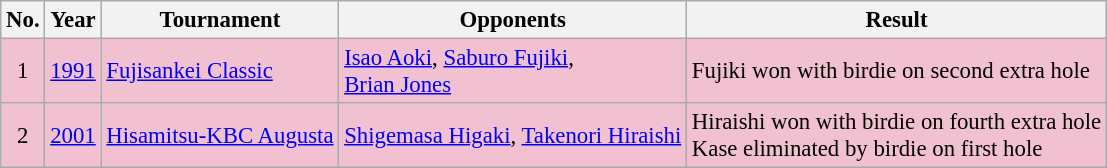<table class="wikitable" style="font-size:95%;">
<tr>
<th>No.</th>
<th>Year</th>
<th>Tournament</th>
<th>Opponents</th>
<th>Result</th>
</tr>
<tr style="background:#F2C1D1;">
<td align=center>1</td>
<td><a href='#'>1991</a></td>
<td><a href='#'>Fujisankei Classic</a></td>
<td> <a href='#'>Isao Aoki</a>,  <a href='#'>Saburo Fujiki</a>,<br> <a href='#'>Brian Jones</a></td>
<td>Fujiki won with birdie on second extra hole</td>
</tr>
<tr style="background:#F2C1D1;">
<td align=center>2</td>
<td><a href='#'>2001</a></td>
<td><a href='#'>Hisamitsu-KBC Augusta</a></td>
<td> <a href='#'>Shigemasa Higaki</a>,  <a href='#'>Takenori Hiraishi</a></td>
<td>Hiraishi won with birdie on fourth extra hole<br>Kase eliminated by birdie on first hole</td>
</tr>
</table>
